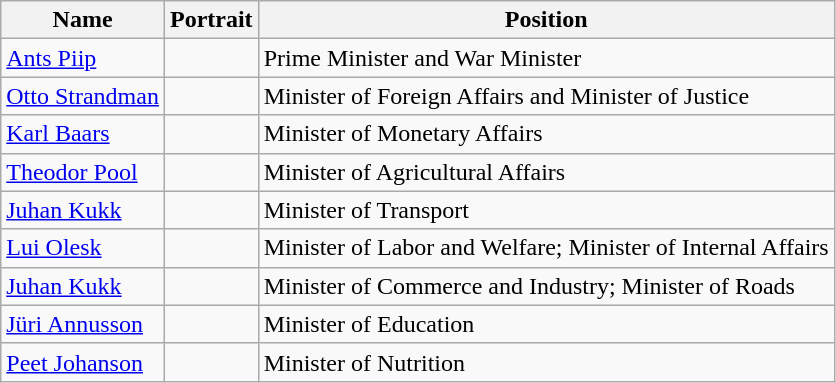<table class="wikitable">
<tr>
<th>Name</th>
<th>Portrait</th>
<th>Position</th>
</tr>
<tr>
<td><a href='#'>Ants Piip</a></td>
<td></td>
<td>Prime Minister and War Minister</td>
</tr>
<tr>
<td><a href='#'>Otto Strandman</a></td>
<td></td>
<td>Minister of Foreign Affairs and Minister of Justice</td>
</tr>
<tr>
<td><a href='#'>Karl Baars</a></td>
<td></td>
<td>Minister of Monetary Affairs</td>
</tr>
<tr>
<td><a href='#'>Theodor Pool</a></td>
<td></td>
<td>Minister of Agricultural Affairs</td>
</tr>
<tr>
<td><a href='#'>Juhan Kukk</a></td>
<td></td>
<td>Minister of Transport</td>
</tr>
<tr>
<td><a href='#'>Lui Olesk</a></td>
<td></td>
<td>Minister of Labor and Welfare; Minister of Internal Affairs</td>
</tr>
<tr>
<td><a href='#'>Juhan Kukk</a></td>
<td></td>
<td>Minister of Commerce and Industry; Minister of Roads</td>
</tr>
<tr>
<td><a href='#'>Jüri Annusson</a></td>
<td></td>
<td>Minister of Education</td>
</tr>
<tr>
<td><a href='#'>Peet Johanson</a></td>
<td></td>
<td>Minister of Nutrition</td>
</tr>
</table>
